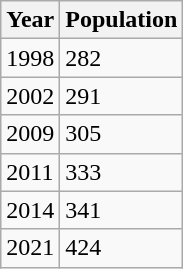<table class="wikitable">
<tr>
<th>Year</th>
<th>Population</th>
</tr>
<tr>
<td>1998</td>
<td>282</td>
</tr>
<tr>
<td>2002</td>
<td>291</td>
</tr>
<tr>
<td>2009</td>
<td>305</td>
</tr>
<tr>
<td>2011</td>
<td>333</td>
</tr>
<tr>
<td>2014</td>
<td>341</td>
</tr>
<tr>
<td>2021</td>
<td>424</td>
</tr>
</table>
